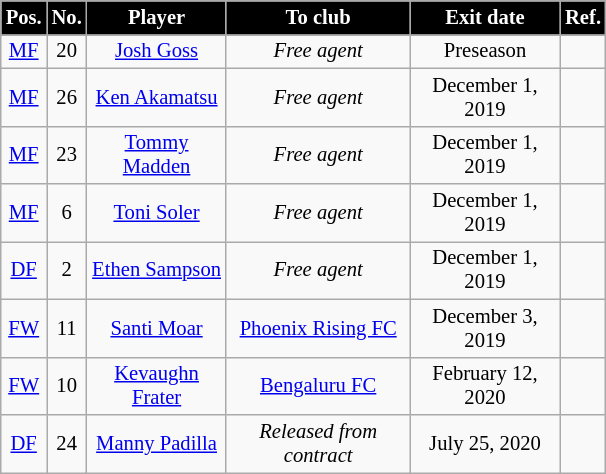<table class="wikitable" style="text-align:center; font-size:86%; width:32%;">
<tr>
<th style="background:#000; color:white; text-align:center;">Pos.</th>
<th style="background:#000; color:white; text-align:center;">No.</th>
<th style="background:#000; color:white; text-align:center;">Player</th>
<th style="background:#000; color:white; text-align:center;">To club</th>
<th style="background:#000; color:white; text-align:center;">Exit date</th>
<th style="background:#000; color:white; text-align:center;">Ref.</th>
</tr>
<tr>
<td><a href='#'>MF</a></td>
<td>20</td>
<td> <a href='#'>Josh Goss</a></td>
<td><em>Free agent</em></td>
<td>Preseason</td>
<td></td>
</tr>
<tr>
<td><a href='#'>MF</a></td>
<td>26</td>
<td> <a href='#'>Ken Akamatsu</a></td>
<td><em>Free agent</em></td>
<td>December 1, 2019</td>
<td></td>
</tr>
<tr>
<td><a href='#'>MF</a></td>
<td>23</td>
<td> <a href='#'>Tommy Madden</a></td>
<td><em>Free agent</em></td>
<td>December 1, 2019</td>
<td></td>
</tr>
<tr>
<td><a href='#'>MF</a></td>
<td>6</td>
<td> <a href='#'>Toni Soler</a></td>
<td><em>Free agent</em></td>
<td>December 1, 2019</td>
<td></td>
</tr>
<tr>
<td><a href='#'>DF</a></td>
<td>2</td>
<td> <a href='#'>Ethen Sampson</a></td>
<td><em>Free agent</em></td>
<td>December 1, 2019</td>
<td></td>
</tr>
<tr>
<td><a href='#'>FW</a></td>
<td>11</td>
<td> <a href='#'>Santi Moar</a></td>
<td> <a href='#'>Phoenix Rising FC</a></td>
<td>December 3, 2019</td>
<td></td>
</tr>
<tr>
<td><a href='#'>FW</a></td>
<td>10</td>
<td> <a href='#'>Kevaughn Frater</a></td>
<td> <a href='#'>Bengaluru FC</a></td>
<td>February 12, 2020</td>
<td></td>
</tr>
<tr>
<td><a href='#'>DF</a></td>
<td>24</td>
<td> <a href='#'>Manny Padilla</a></td>
<td><em>Released from contract</em></td>
<td>July 25, 2020</td>
<td></td>
</tr>
</table>
